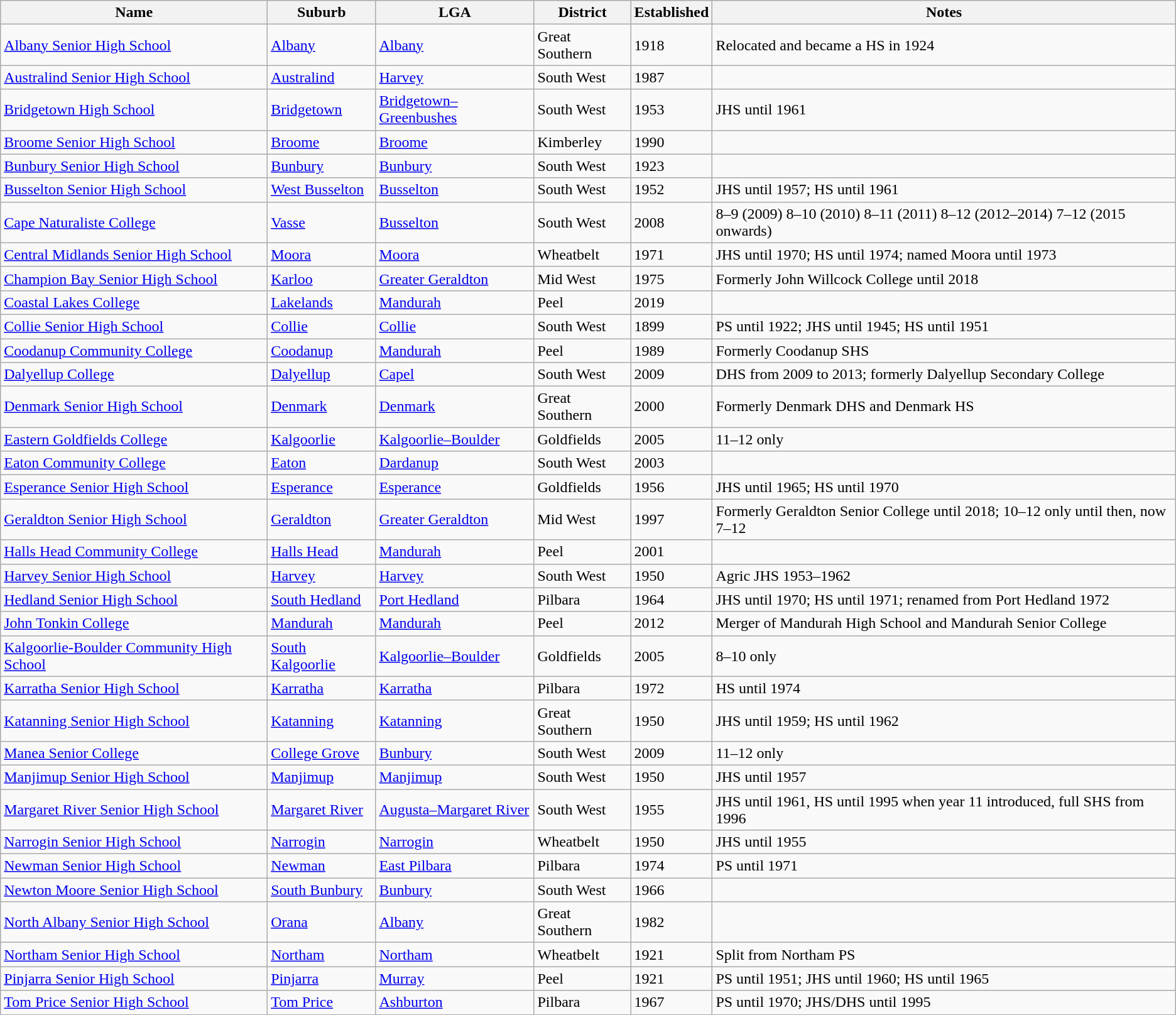<table class="wikitable sortable">
<tr>
<th>Name</th>
<th>Suburb</th>
<th>LGA</th>
<th>District</th>
<th>Established</th>
<th>Notes</th>
</tr>
<tr>
<td><a href='#'>Albany Senior High School</a></td>
<td><a href='#'>Albany</a></td>
<td><a href='#'>Albany</a></td>
<td>Great Southern</td>
<td>1918</td>
<td>Relocated and became a HS in 1924</td>
</tr>
<tr>
<td><a href='#'>Australind Senior High School</a></td>
<td><a href='#'>Australind</a></td>
<td><a href='#'>Harvey</a></td>
<td>South West</td>
<td>1987</td>
<td></td>
</tr>
<tr>
<td><a href='#'>Bridgetown High School</a></td>
<td><a href='#'>Bridgetown</a></td>
<td><a href='#'>Bridgetown–Greenbushes</a></td>
<td>South West</td>
<td>1953</td>
<td>JHS until 1961</td>
</tr>
<tr>
<td><a href='#'>Broome Senior High School</a></td>
<td><a href='#'>Broome</a></td>
<td><a href='#'>Broome</a></td>
<td>Kimberley</td>
<td>1990</td>
<td></td>
</tr>
<tr>
<td><a href='#'>Bunbury Senior High School</a></td>
<td><a href='#'>Bunbury</a></td>
<td><a href='#'>Bunbury</a></td>
<td>South West</td>
<td>1923</td>
<td></td>
</tr>
<tr>
<td><a href='#'>Busselton Senior High School</a></td>
<td><a href='#'>West Busselton</a></td>
<td><a href='#'>Busselton</a></td>
<td>South West</td>
<td>1952</td>
<td>JHS until 1957; HS until 1961</td>
</tr>
<tr>
<td><a href='#'>Cape Naturaliste College</a></td>
<td><a href='#'>Vasse</a></td>
<td><a href='#'>Busselton</a></td>
<td>South West</td>
<td>2008</td>
<td>8–9 (2009) 8–10 (2010) 8–11 (2011) 8–12 (2012–2014) 7–12 (2015 onwards)</td>
</tr>
<tr>
<td><a href='#'>Central Midlands Senior High School</a></td>
<td><a href='#'>Moora</a></td>
<td><a href='#'>Moora</a></td>
<td>Wheatbelt</td>
<td>1971</td>
<td>JHS until 1970; HS until 1974; named Moora until 1973</td>
</tr>
<tr>
<td><a href='#'>Champion Bay Senior High School</a></td>
<td><a href='#'>Karloo</a></td>
<td><a href='#'>Greater Geraldton</a></td>
<td>Mid West</td>
<td>1975</td>
<td>Formerly John Willcock College until 2018</td>
</tr>
<tr>
<td><a href='#'>Coastal Lakes College</a></td>
<td><a href='#'>Lakelands</a></td>
<td><a href='#'>Mandurah</a></td>
<td>Peel</td>
<td>2019</td>
<td></td>
</tr>
<tr>
<td><a href='#'>Collie Senior High School</a></td>
<td><a href='#'>Collie</a></td>
<td><a href='#'>Collie</a></td>
<td>South West</td>
<td>1899</td>
<td>PS until 1922; JHS until 1945; HS until 1951</td>
</tr>
<tr>
<td><a href='#'>Coodanup Community College</a></td>
<td><a href='#'>Coodanup</a></td>
<td><a href='#'>Mandurah</a></td>
<td>Peel</td>
<td>1989</td>
<td>Formerly Coodanup SHS</td>
</tr>
<tr>
<td><a href='#'>Dalyellup College</a></td>
<td><a href='#'>Dalyellup</a></td>
<td><a href='#'>Capel</a></td>
<td>South West</td>
<td>2009</td>
<td>DHS from 2009 to 2013; formerly Dalyellup Secondary College</td>
</tr>
<tr>
<td><a href='#'>Denmark Senior High School</a></td>
<td><a href='#'>Denmark</a></td>
<td><a href='#'>Denmark</a></td>
<td>Great Southern</td>
<td>2000</td>
<td>Formerly Denmark DHS and Denmark HS</td>
</tr>
<tr>
<td><a href='#'>Eastern Goldfields College</a></td>
<td><a href='#'>Kalgoorlie</a></td>
<td><a href='#'>Kalgoorlie–Boulder</a></td>
<td>Goldfields</td>
<td>2005</td>
<td>11–12 only</td>
</tr>
<tr>
<td><a href='#'>Eaton Community College</a></td>
<td><a href='#'>Eaton</a></td>
<td><a href='#'>Dardanup</a></td>
<td>South West</td>
<td>2003</td>
<td></td>
</tr>
<tr>
<td><a href='#'>Esperance Senior High School</a></td>
<td><a href='#'>Esperance</a></td>
<td><a href='#'>Esperance</a></td>
<td>Goldfields</td>
<td>1956</td>
<td>JHS until 1965; HS until 1970</td>
</tr>
<tr>
<td><a href='#'>Geraldton Senior High School</a></td>
<td><a href='#'>Geraldton</a></td>
<td><a href='#'>Greater Geraldton</a></td>
<td>Mid West</td>
<td>1997</td>
<td>Formerly Geraldton Senior College until 2018; 10–12 only until then, now 7–12</td>
</tr>
<tr>
<td><a href='#'>Halls Head Community College</a></td>
<td><a href='#'>Halls Head</a></td>
<td><a href='#'>Mandurah</a></td>
<td>Peel</td>
<td>2001</td>
<td></td>
</tr>
<tr>
<td><a href='#'>Harvey Senior High School</a></td>
<td><a href='#'>Harvey</a></td>
<td><a href='#'>Harvey</a></td>
<td>South West</td>
<td>1950</td>
<td>Agric JHS 1953–1962</td>
</tr>
<tr>
<td><a href='#'>Hedland Senior High School</a></td>
<td><a href='#'>South Hedland</a></td>
<td><a href='#'>Port Hedland</a></td>
<td>Pilbara</td>
<td>1964</td>
<td>JHS until 1970; HS until 1971; renamed from Port Hedland 1972</td>
</tr>
<tr>
<td><a href='#'>John Tonkin College</a></td>
<td><a href='#'>Mandurah</a></td>
<td><a href='#'>Mandurah</a></td>
<td>Peel</td>
<td>2012</td>
<td>Merger of Mandurah High School and Mandurah Senior College</td>
</tr>
<tr>
<td><a href='#'>Kalgoorlie-Boulder Community High School</a></td>
<td><a href='#'>South Kalgoorlie</a></td>
<td><a href='#'>Kalgoorlie–Boulder</a></td>
<td>Goldfields</td>
<td>2005</td>
<td>8–10 only</td>
</tr>
<tr>
<td><a href='#'>Karratha Senior High School</a></td>
<td><a href='#'>Karratha</a></td>
<td><a href='#'>Karratha</a></td>
<td>Pilbara</td>
<td>1972</td>
<td>HS until 1974</td>
</tr>
<tr>
<td><a href='#'>Katanning Senior High School</a></td>
<td><a href='#'>Katanning</a></td>
<td><a href='#'>Katanning</a></td>
<td>Great Southern</td>
<td>1950</td>
<td>JHS until 1959; HS until 1962</td>
</tr>
<tr>
<td><a href='#'>Manea Senior College</a></td>
<td><a href='#'>College Grove</a></td>
<td><a href='#'>Bunbury</a></td>
<td>South West</td>
<td>2009</td>
<td>11–12 only</td>
</tr>
<tr>
<td><a href='#'>Manjimup Senior High School</a></td>
<td><a href='#'>Manjimup</a></td>
<td><a href='#'>Manjimup</a></td>
<td>South West</td>
<td>1950</td>
<td>JHS until 1957</td>
</tr>
<tr>
<td><a href='#'>Margaret River Senior High School</a></td>
<td><a href='#'>Margaret River</a></td>
<td><a href='#'>Augusta–Margaret River</a></td>
<td>South West</td>
<td>1955</td>
<td>JHS until 1961, HS until 1995 when year 11 introduced, full SHS from 1996</td>
</tr>
<tr>
<td><a href='#'>Narrogin Senior High School</a></td>
<td><a href='#'>Narrogin</a></td>
<td><a href='#'>Narrogin</a></td>
<td>Wheatbelt</td>
<td>1950</td>
<td>JHS until 1955</td>
</tr>
<tr>
<td><a href='#'>Newman Senior High School</a></td>
<td><a href='#'>Newman</a></td>
<td><a href='#'>East Pilbara</a></td>
<td>Pilbara</td>
<td>1974</td>
<td>PS until 1971</td>
</tr>
<tr>
<td><a href='#'>Newton Moore Senior High School</a></td>
<td><a href='#'>South Bunbury</a></td>
<td><a href='#'>Bunbury</a></td>
<td>South West</td>
<td>1966</td>
<td></td>
</tr>
<tr>
<td><a href='#'>North Albany Senior High School</a></td>
<td><a href='#'>Orana</a></td>
<td><a href='#'>Albany</a></td>
<td>Great Southern</td>
<td>1982</td>
<td></td>
</tr>
<tr>
<td><a href='#'>Northam Senior High School</a></td>
<td><a href='#'>Northam</a></td>
<td><a href='#'>Northam</a></td>
<td>Wheatbelt</td>
<td>1921</td>
<td>Split from Northam PS</td>
</tr>
<tr>
<td><a href='#'>Pinjarra Senior High School</a></td>
<td><a href='#'>Pinjarra</a></td>
<td><a href='#'>Murray</a></td>
<td>Peel</td>
<td>1921</td>
<td>PS until 1951; JHS until 1960; HS until 1965</td>
</tr>
<tr>
<td><a href='#'>Tom Price Senior High School</a></td>
<td><a href='#'>Tom Price</a></td>
<td><a href='#'>Ashburton</a></td>
<td>Pilbara</td>
<td>1967</td>
<td>PS until 1970; JHS/DHS until 1995</td>
</tr>
</table>
